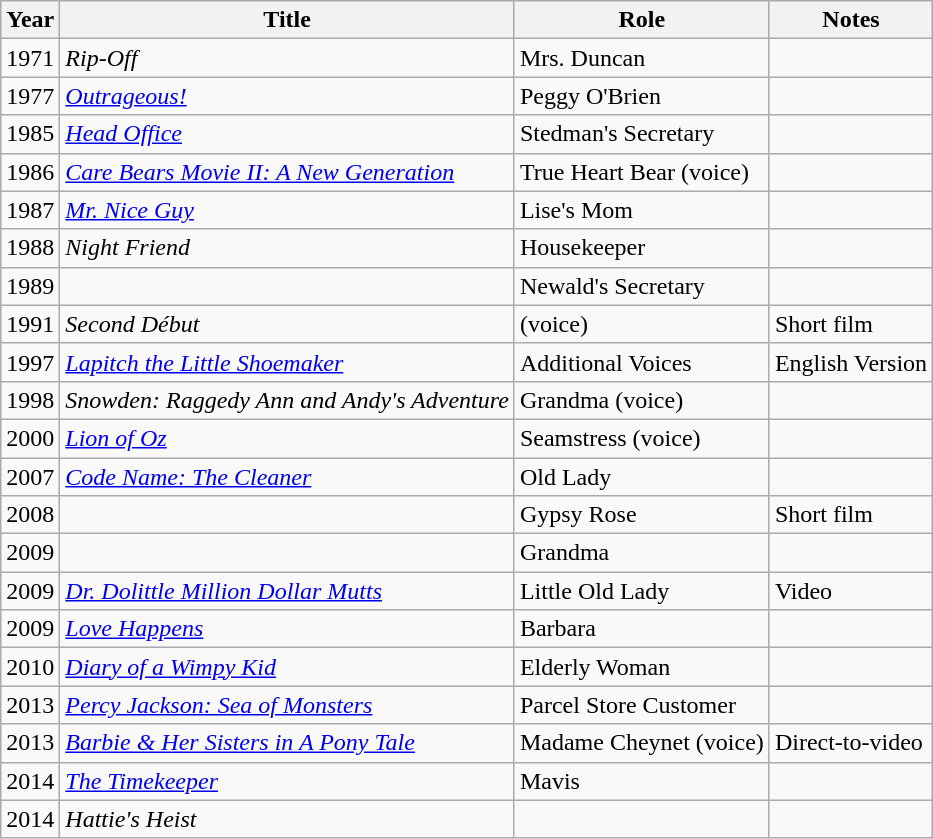<table class="wikitable sortable">
<tr>
<th>Year</th>
<th>Title</th>
<th>Role</th>
<th class="unsortable">Notes</th>
</tr>
<tr>
<td>1971</td>
<td><em>Rip-Off</em></td>
<td>Mrs. Duncan</td>
<td></td>
</tr>
<tr>
<td>1977</td>
<td><em><a href='#'>Outrageous!</a></em></td>
<td>Peggy O'Brien</td>
<td></td>
</tr>
<tr>
<td>1985</td>
<td><em><a href='#'>Head Office</a></em></td>
<td>Stedman's Secretary</td>
<td></td>
</tr>
<tr>
<td>1986</td>
<td><em><a href='#'>Care Bears Movie II: A New Generation</a></em></td>
<td>True Heart Bear (voice)</td>
<td></td>
</tr>
<tr>
<td>1987</td>
<td><em><a href='#'>Mr. Nice Guy</a></em></td>
<td>Lise's Mom</td>
<td></td>
</tr>
<tr>
<td>1988</td>
<td><em>Night Friend</em></td>
<td>Housekeeper</td>
<td></td>
</tr>
<tr>
<td>1989</td>
<td><em></em></td>
<td>Newald's Secretary</td>
<td></td>
</tr>
<tr>
<td>1991</td>
<td><em>Second Début</em></td>
<td>(voice)</td>
<td>Short film</td>
</tr>
<tr>
<td>1997</td>
<td><em><a href='#'>Lapitch the Little Shoemaker</a></em></td>
<td>Additional Voices</td>
<td>English Version</td>
</tr>
<tr>
<td>1998</td>
<td><em>Snowden: Raggedy Ann and Andy's Adventure</em></td>
<td>Grandma (voice)</td>
<td></td>
</tr>
<tr>
<td>2000</td>
<td><em><a href='#'>Lion of Oz</a></em></td>
<td>Seamstress (voice)</td>
<td></td>
</tr>
<tr>
<td>2007</td>
<td><em><a href='#'>Code Name: The Cleaner</a></em></td>
<td>Old Lady</td>
<td></td>
</tr>
<tr>
<td>2008</td>
<td><em></em></td>
<td>Gypsy Rose</td>
<td>Short film</td>
</tr>
<tr>
<td>2009</td>
<td><em></em></td>
<td>Grandma</td>
<td></td>
</tr>
<tr>
<td>2009</td>
<td><em><a href='#'>Dr. Dolittle Million Dollar Mutts</a></em></td>
<td>Little Old Lady</td>
<td>Video</td>
</tr>
<tr>
<td>2009</td>
<td><em><a href='#'>Love Happens</a></em></td>
<td>Barbara</td>
<td></td>
</tr>
<tr>
<td>2010</td>
<td><em><a href='#'>Diary of a Wimpy Kid</a></em></td>
<td>Elderly Woman</td>
<td></td>
</tr>
<tr>
<td>2013</td>
<td><em><a href='#'>Percy Jackson: Sea of Monsters</a></em></td>
<td>Parcel Store Customer</td>
<td></td>
</tr>
<tr>
<td>2013</td>
<td><em><a href='#'>Barbie & Her Sisters in A Pony Tale</a></em></td>
<td>Madame Cheynet (voice)</td>
<td>Direct-to-video</td>
</tr>
<tr>
<td>2014</td>
<td><em><a href='#'>The Timekeeper</a></em></td>
<td>Mavis</td>
<td></td>
</tr>
<tr>
<td>2014</td>
<td><em>Hattie's Heist</em></td>
<td></td>
<td></td>
</tr>
</table>
